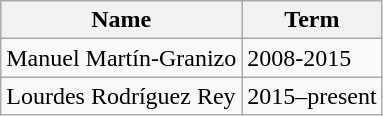<table class="wikitable">
<tr>
<th>Name</th>
<th>Term</th>
</tr>
<tr>
<td>Manuel Martín-Granizo</td>
<td>2008-2015</td>
</tr>
<tr>
<td>Lourdes Rodríguez Rey</td>
<td>2015–present</td>
</tr>
</table>
